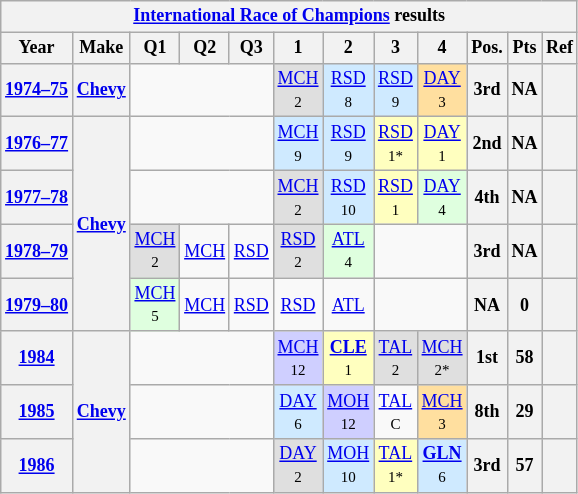<table class="wikitable" style="text-align:center; font-size:75%">
<tr>
<th colspan=12><a href='#'>International Race of Champions</a> results</th>
</tr>
<tr>
<th>Year</th>
<th>Make</th>
<th>Q1</th>
<th>Q2</th>
<th>Q3</th>
<th>1</th>
<th>2</th>
<th>3</th>
<th>4</th>
<th>Pos.</th>
<th>Pts</th>
<th>Ref</th>
</tr>
<tr>
<th><a href='#'>1974–75</a></th>
<th><a href='#'>Chevy</a></th>
<td colspan=3></td>
<td style="background:#DFDFDF;"><a href='#'>MCH</a><br><small>2</small></td>
<td style="background:#CFEAFF;"><a href='#'>RSD</a><br><small>8</small></td>
<td style="background:#CFEAFF;"><a href='#'>RSD</a><br><small>9</small></td>
<td style="background:#FFDF9F;"><a href='#'>DAY</a><br><small>3</small></td>
<th>3rd</th>
<th>NA</th>
<th></th>
</tr>
<tr>
<th><a href='#'>1976–77</a></th>
<th rowspan=4><a href='#'>Chevy</a></th>
<td colspan=3></td>
<td style="background:#CFEAFF;"><a href='#'>MCH</a><br><small>9</small></td>
<td style="background:#CFEAFF;"><a href='#'>RSD</a><br><small>9</small></td>
<td style="background:#FFFFBF;"><a href='#'>RSD</a><br><small>1*</small></td>
<td style="background:#FFFFBF;"><a href='#'>DAY</a><br><small>1</small></td>
<th>2nd</th>
<th>NA</th>
<th></th>
</tr>
<tr>
<th><a href='#'>1977–78</a></th>
<td colspan=3></td>
<td style="background:#DFDFDF;"><a href='#'>MCH</a><br><small>2</small></td>
<td style="background:#CFEAFF;"><a href='#'>RSD</a><br><small>10</small></td>
<td style="background:#FFFFBF;"><a href='#'>RSD</a><br><small>1</small></td>
<td style="background:#DFFFDF;"><a href='#'>DAY</a><br><small>4</small></td>
<th>4th</th>
<th>NA</th>
<th></th>
</tr>
<tr>
<th><a href='#'>1978–79</a></th>
<td style="background:#DFDFDF;"><a href='#'>MCH</a><br><small>2</small></td>
<td><a href='#'>MCH</a></td>
<td><a href='#'>RSD</a></td>
<td style="background:#DFDFDF;"><a href='#'>RSD</a><br><small>2</small></td>
<td style="background:#DFFFDF;"><a href='#'>ATL</a><br><small>4</small></td>
<td colspan=2></td>
<th>3rd</th>
<th>NA</th>
<th></th>
</tr>
<tr>
<th><a href='#'>1979–80</a></th>
<td style="background:#DFFFDF;"><a href='#'>MCH</a><br><small>5</small></td>
<td><a href='#'>MCH</a></td>
<td><a href='#'>RSD</a></td>
<td><a href='#'>RSD</a></td>
<td><a href='#'>ATL</a></td>
<td colspan=2></td>
<th>NA</th>
<th>0</th>
<th></th>
</tr>
<tr>
<th><a href='#'>1984</a></th>
<th rowspan=3><a href='#'>Chevy</a></th>
<td colspan=3></td>
<td style="background:#CFCFFF;"><a href='#'>MCH</a><br><small>12</small></td>
<td style="background:#FFFFBF;"><strong><a href='#'>CLE</a></strong><br><small>1</small></td>
<td style="background:#DFDFDF;"><a href='#'>TAL</a><br><small>2</small></td>
<td style="background:#DFDFDF;"><a href='#'>MCH</a><br><small>2*</small></td>
<th>1st</th>
<th>58</th>
<th></th>
</tr>
<tr>
<th><a href='#'>1985</a></th>
<td colspan=3></td>
<td style="background:#CFEAFF;"><a href='#'>DAY</a><br><small>6</small></td>
<td style="background:#CFCFFF;"><a href='#'>MOH</a><br><small>12</small></td>
<td><a href='#'>TAL</a><br><small>C</small></td>
<td style="background:#FFDF9F;"><a href='#'>MCH</a><br><small>3</small></td>
<th>8th</th>
<th>29</th>
<th></th>
</tr>
<tr>
<th><a href='#'>1986</a></th>
<td colspan=3></td>
<td style="background:#DFDFDF;"><a href='#'>DAY</a><br><small>2</small></td>
<td style="background:#CFEAFF;"><a href='#'>MOH</a><br><small>10</small></td>
<td style="background:#FFFFBF;"><a href='#'>TAL</a><br><small>1*</small></td>
<td style="background:#CFEAFF;"><strong><a href='#'>GLN</a></strong><br><small>6</small></td>
<th>3rd</th>
<th>57</th>
<th></th>
</tr>
</table>
